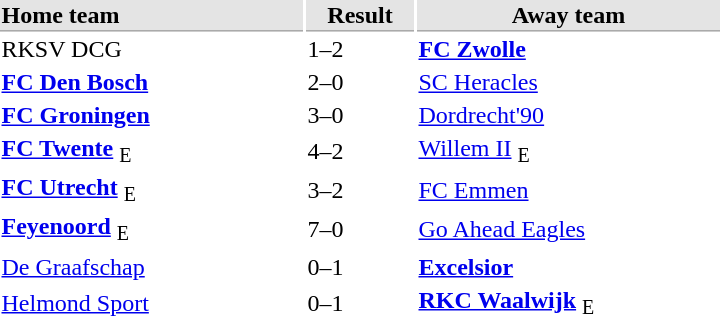<table>
<tr bgcolor="#E4E4E4">
<th style="border-bottom:1px solid #AAAAAA" width="200" align="left">Home team</th>
<th style="border-bottom:1px solid #AAAAAA" width="70" align="center">Result</th>
<th style="border-bottom:1px solid #AAAAAA" width="200">Away team</th>
</tr>
<tr>
<td>RKSV DCG</td>
<td>1–2</td>
<td><strong><a href='#'>FC Zwolle</a></strong></td>
</tr>
<tr>
<td><strong><a href='#'>FC Den Bosch</a></strong></td>
<td>2–0</td>
<td><a href='#'>SC Heracles</a></td>
</tr>
<tr>
<td><strong><a href='#'>FC Groningen</a></strong></td>
<td>3–0</td>
<td><a href='#'>Dordrecht'90</a></td>
</tr>
<tr>
<td><strong><a href='#'>FC Twente</a></strong> <sub>E</sub></td>
<td>4–2</td>
<td><a href='#'>Willem II</a> <sub>E</sub></td>
</tr>
<tr>
<td><strong><a href='#'>FC Utrecht</a></strong> <sub>E</sub></td>
<td>3–2</td>
<td><a href='#'>FC Emmen</a></td>
</tr>
<tr>
<td><strong><a href='#'>Feyenoord</a></strong> <sub>E</sub></td>
<td>7–0</td>
<td><a href='#'>Go Ahead Eagles</a></td>
</tr>
<tr>
<td><a href='#'>De Graafschap</a></td>
<td>0–1</td>
<td><strong><a href='#'>Excelsior</a></strong></td>
</tr>
<tr>
<td><a href='#'>Helmond Sport</a></td>
<td>0–1</td>
<td><strong><a href='#'>RKC Waalwijk</a></strong> <sub>E</sub></td>
</tr>
</table>
